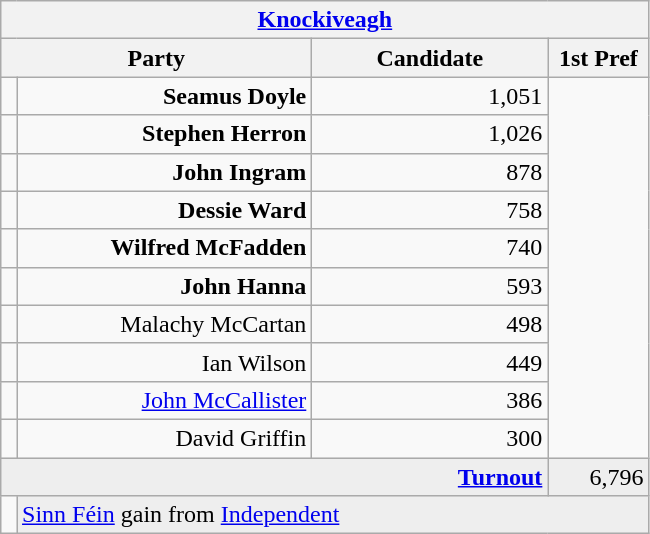<table class="wikitable">
<tr>
<th colspan="4" align="center"><a href='#'>Knockiveagh</a></th>
</tr>
<tr>
<th colspan="2" align="center" width=200>Party</th>
<th width=150>Candidate</th>
<th width=60>1st Pref</th>
</tr>
<tr>
<td></td>
<td align="right"><strong>Seamus Doyle</strong></td>
<td align="right">1,051</td>
</tr>
<tr>
<td></td>
<td align="right"><strong>Stephen Herron</strong></td>
<td align="right">1,026</td>
</tr>
<tr>
<td></td>
<td align="right"><strong>John Ingram</strong></td>
<td align="right">878</td>
</tr>
<tr>
<td></td>
<td align="right"><strong>Dessie Ward</strong></td>
<td align="right">758</td>
</tr>
<tr>
<td></td>
<td align="right"><strong>Wilfred McFadden</strong></td>
<td align="right">740</td>
</tr>
<tr>
<td></td>
<td align="right"><strong>John Hanna</strong></td>
<td align="right">593</td>
</tr>
<tr>
<td></td>
<td align="right">Malachy McCartan</td>
<td align="right">498</td>
</tr>
<tr>
<td></td>
<td align="right">Ian Wilson</td>
<td align="right">449</td>
</tr>
<tr>
<td></td>
<td align="right"><a href='#'>John McCallister</a></td>
<td align="right">386</td>
</tr>
<tr>
<td></td>
<td align="right">David Griffin</td>
<td align="right">300</td>
</tr>
<tr bgcolor="EEEEEE">
<td colspan=3 align="right"><strong><a href='#'>Turnout</a></strong></td>
<td align="right">6,796</td>
</tr>
<tr>
<td bgcolor=></td>
<td colspan=3 bgcolor="EEEEEE"><a href='#'>Sinn Féin</a> gain from <a href='#'>Independent</a></td>
</tr>
</table>
